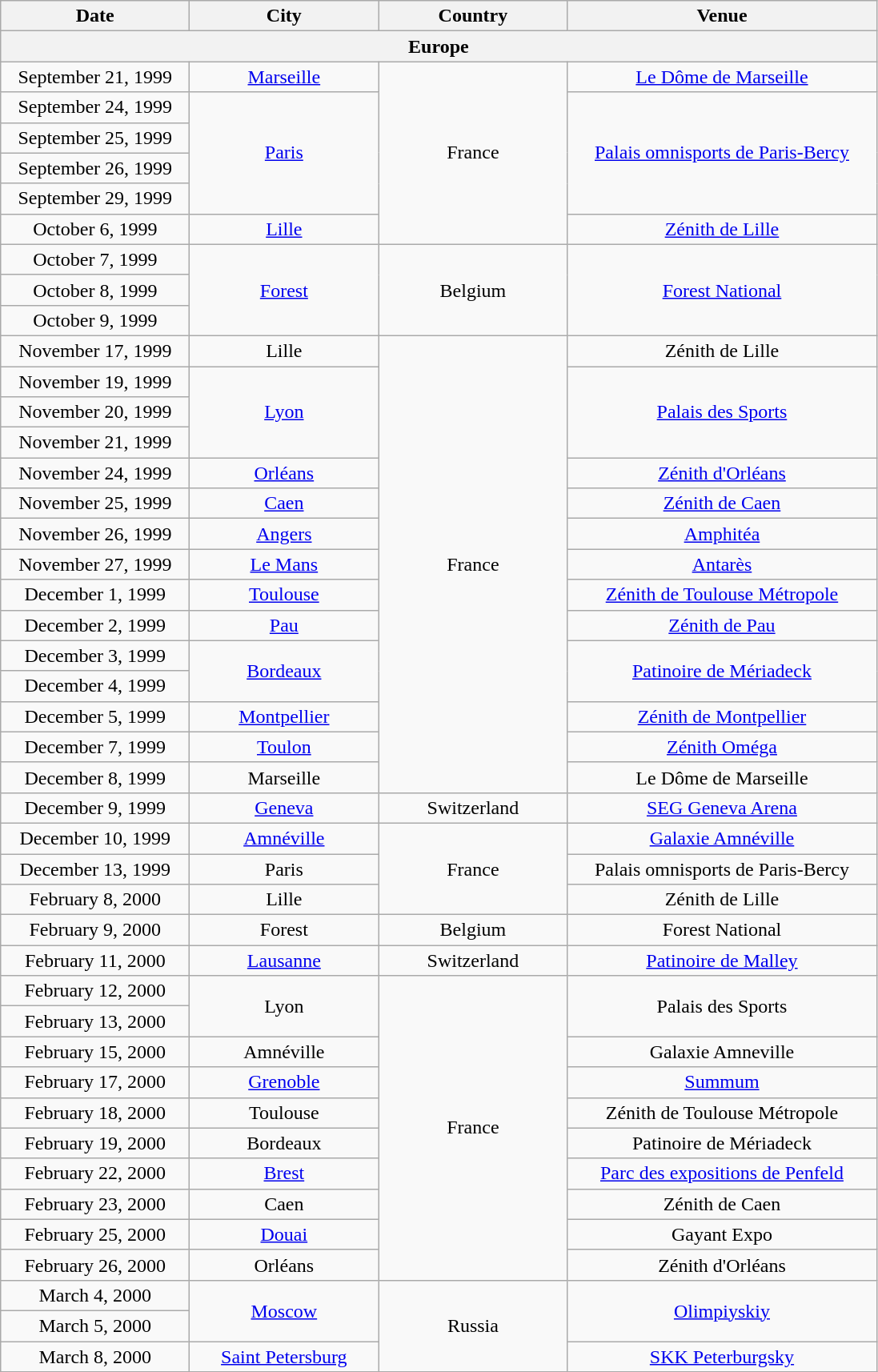<table class="wikitable" style="text-align:center;">
<tr>
<th style="width:150px;">Date</th>
<th style="width:150px;">City</th>
<th style="width:150px;">Country</th>
<th style="width:250px;">Venue</th>
</tr>
<tr>
<th colspan="4">Europe</th>
</tr>
<tr>
<td>September 21, 1999</td>
<td><a href='#'>Marseille</a></td>
<td rowspan="6">France</td>
<td><a href='#'>Le Dôme de Marseille</a></td>
</tr>
<tr>
<td>September 24, 1999</td>
<td rowspan="4"><a href='#'>Paris</a></td>
<td rowspan="4"><a href='#'>Palais omnisports de Paris-Bercy</a></td>
</tr>
<tr>
<td>September 25, 1999</td>
</tr>
<tr>
<td>September 26, 1999</td>
</tr>
<tr>
<td>September 29, 1999</td>
</tr>
<tr>
<td>October 6, 1999</td>
<td><a href='#'>Lille</a></td>
<td><a href='#'>Zénith de Lille</a></td>
</tr>
<tr>
<td>October 7, 1999</td>
<td rowspan="3"><a href='#'>Forest</a></td>
<td rowspan="3">Belgium</td>
<td rowspan="3"><a href='#'>Forest National</a></td>
</tr>
<tr>
<td>October 8, 1999</td>
</tr>
<tr>
<td>October 9, 1999</td>
</tr>
<tr>
<td>November 17, 1999</td>
<td>Lille</td>
<td rowspan="15">France</td>
<td>Zénith de Lille</td>
</tr>
<tr>
<td>November 19, 1999</td>
<td rowspan="3"><a href='#'>Lyon</a></td>
<td rowspan="3"><a href='#'>Palais des Sports</a></td>
</tr>
<tr>
<td>November 20, 1999</td>
</tr>
<tr>
<td>November 21, 1999</td>
</tr>
<tr>
<td>November 24, 1999</td>
<td><a href='#'>Orléans</a></td>
<td><a href='#'>Zénith d'Orléans</a></td>
</tr>
<tr>
<td>November 25, 1999</td>
<td><a href='#'>Caen</a></td>
<td><a href='#'>Zénith de Caen</a></td>
</tr>
<tr>
<td>November 26, 1999</td>
<td><a href='#'>Angers</a></td>
<td><a href='#'>Amphitéa</a></td>
</tr>
<tr>
<td>November 27, 1999</td>
<td><a href='#'>Le Mans</a></td>
<td><a href='#'>Antarès</a></td>
</tr>
<tr>
<td>December 1, 1999</td>
<td><a href='#'>Toulouse</a></td>
<td><a href='#'>Zénith de Toulouse Métropole</a></td>
</tr>
<tr>
<td>December 2, 1999</td>
<td><a href='#'>Pau</a></td>
<td><a href='#'>Zénith de Pau</a></td>
</tr>
<tr>
<td>December 3, 1999</td>
<td rowspan="2"><a href='#'>Bordeaux</a></td>
<td rowspan="2"><a href='#'>Patinoire de Mériadeck</a></td>
</tr>
<tr>
<td>December 4, 1999</td>
</tr>
<tr>
<td>December 5, 1999</td>
<td><a href='#'>Montpellier</a></td>
<td><a href='#'>Zénith de Montpellier</a></td>
</tr>
<tr>
<td>December 7, 1999</td>
<td><a href='#'>Toulon</a></td>
<td><a href='#'>Zénith Oméga</a></td>
</tr>
<tr>
<td>December 8, 1999</td>
<td>Marseille</td>
<td>Le Dôme de Marseille</td>
</tr>
<tr>
<td>December 9, 1999</td>
<td><a href='#'>Geneva</a></td>
<td>Switzerland</td>
<td><a href='#'>SEG Geneva Arena</a></td>
</tr>
<tr>
<td>December 10, 1999</td>
<td><a href='#'>Amnéville</a></td>
<td rowspan="3">France</td>
<td><a href='#'>Galaxie Amnéville</a></td>
</tr>
<tr>
<td>December 13, 1999</td>
<td>Paris</td>
<td>Palais omnisports de Paris-Bercy</td>
</tr>
<tr>
<td>February 8, 2000</td>
<td>Lille</td>
<td>Zénith de Lille</td>
</tr>
<tr>
<td>February 9, 2000</td>
<td>Forest</td>
<td>Belgium</td>
<td>Forest National</td>
</tr>
<tr>
<td>February 11, 2000</td>
<td><a href='#'>Lausanne</a></td>
<td>Switzerland</td>
<td><a href='#'>Patinoire de Malley</a></td>
</tr>
<tr>
<td>February 12, 2000</td>
<td rowspan="2">Lyon</td>
<td rowspan="10">France</td>
<td rowspan="2">Palais des Sports</td>
</tr>
<tr>
<td>February 13, 2000</td>
</tr>
<tr>
<td>February 15, 2000</td>
<td>Amnéville</td>
<td>Galaxie Amneville</td>
</tr>
<tr>
<td>February 17, 2000</td>
<td><a href='#'>Grenoble</a></td>
<td><a href='#'>Summum</a></td>
</tr>
<tr>
<td>February 18, 2000</td>
<td>Toulouse</td>
<td>Zénith de Toulouse Métropole</td>
</tr>
<tr>
<td>February 19, 2000</td>
<td>Bordeaux</td>
<td>Patinoire de Mériadeck</td>
</tr>
<tr>
<td>February 22, 2000</td>
<td><a href='#'>Brest</a></td>
<td><a href='#'>Parc des expositions de Penfeld</a></td>
</tr>
<tr>
<td>February 23, 2000</td>
<td>Caen</td>
<td>Zénith de Caen</td>
</tr>
<tr>
<td>February 25, 2000</td>
<td><a href='#'>Douai</a></td>
<td>Gayant Expo</td>
</tr>
<tr>
<td>February 26, 2000</td>
<td>Orléans</td>
<td>Zénith d'Orléans</td>
</tr>
<tr>
<td>March 4, 2000</td>
<td rowspan="2"><a href='#'>Moscow</a></td>
<td rowspan="3">Russia</td>
<td rowspan="2"><a href='#'>Olimpiyskiy</a></td>
</tr>
<tr>
<td>March 5, 2000</td>
</tr>
<tr>
<td>March 8, 2000</td>
<td><a href='#'>Saint Petersburg</a></td>
<td><a href='#'>SKK Peterburgsky</a></td>
</tr>
<tr>
</tr>
</table>
